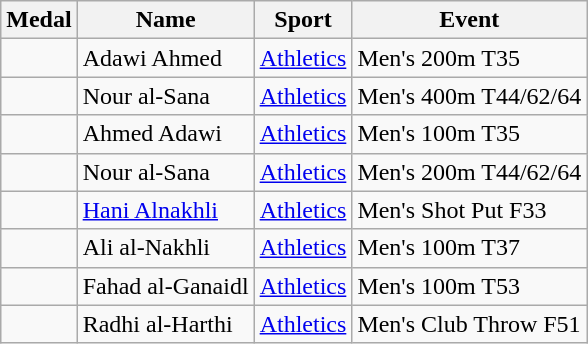<table class="wikitable">
<tr>
<th>Medal</th>
<th>Name</th>
<th>Sport</th>
<th>Event</th>
</tr>
<tr>
<td></td>
<td>Adawi Ahmed</td>
<td><a href='#'>Athletics</a></td>
<td>Men's 200m T35</td>
</tr>
<tr>
<td></td>
<td>Nour al-Sana</td>
<td><a href='#'>Athletics</a></td>
<td>Men's 400m T44/62/64</td>
</tr>
<tr>
<td></td>
<td>Ahmed Adawi</td>
<td><a href='#'>Athletics</a></td>
<td>Men's 100m T35</td>
</tr>
<tr>
<td></td>
<td>Nour al-Sana</td>
<td><a href='#'>Athletics</a></td>
<td>Men's 200m T44/62/64</td>
</tr>
<tr>
<td></td>
<td><a href='#'>Hani Alnakhli</a></td>
<td><a href='#'>Athletics</a></td>
<td>Men's Shot Put F33</td>
</tr>
<tr>
<td></td>
<td>Ali al-Nakhli</td>
<td><a href='#'>Athletics</a></td>
<td>Men's 100m T37</td>
</tr>
<tr>
<td></td>
<td>Fahad al-Ganaidl</td>
<td><a href='#'>Athletics</a></td>
<td>Men's 100m T53</td>
</tr>
<tr>
<td></td>
<td>Radhi al-Harthi</td>
<td><a href='#'>Athletics</a></td>
<td>Men's Club Throw F51</td>
</tr>
</table>
